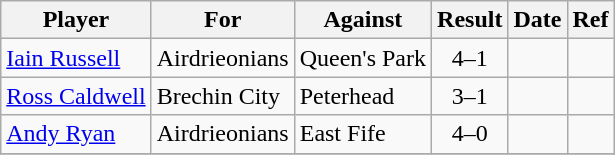<table class="wikitable">
<tr>
<th>Player</th>
<th>For</th>
<th>Against</th>
<th style="text-align:center">Result</th>
<th>Date</th>
<th>Ref</th>
</tr>
<tr>
<td> <a href='#'>Iain Russell</a></td>
<td>Airdrieonians</td>
<td>Queen's Park</td>
<td style="text-align:center;">4–1</td>
<td></td>
<td></td>
</tr>
<tr>
<td> <a href='#'>Ross Caldwell</a></td>
<td>Brechin City</td>
<td>Peterhead</td>
<td style="text-align:center;">3–1</td>
<td></td>
<td></td>
</tr>
<tr>
<td> <a href='#'>Andy Ryan</a></td>
<td>Airdrieonians</td>
<td>East Fife</td>
<td style="text-align:center;">4–0</td>
<td></td>
<td></td>
</tr>
<tr>
</tr>
</table>
